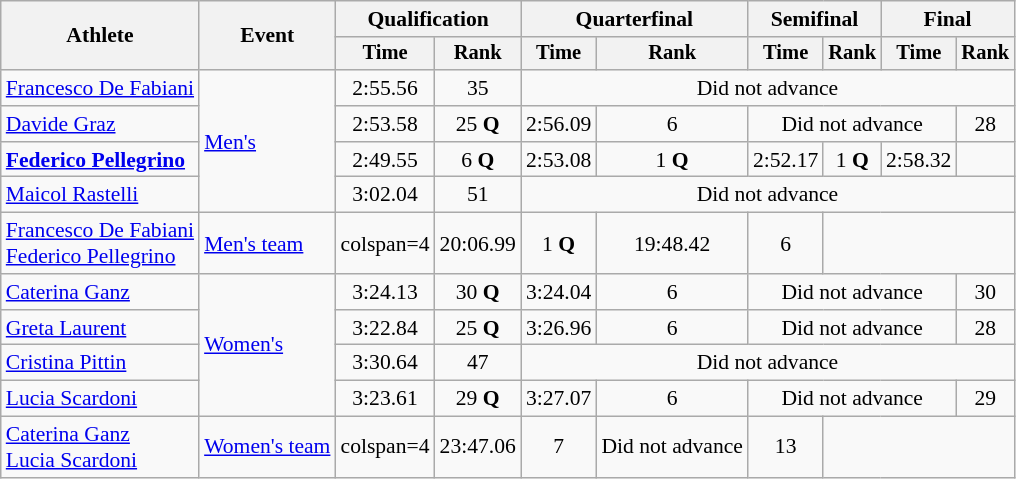<table class=wikitable style=font-size:90%;text-align:center>
<tr>
<th rowspan=2>Athlete</th>
<th rowspan=2>Event</th>
<th colspan=2>Qualification</th>
<th colspan=2>Quarterfinal</th>
<th colspan=2>Semifinal</th>
<th colspan=2>Final</th>
</tr>
<tr style=font-size:95%>
<th>Time</th>
<th>Rank</th>
<th>Time</th>
<th>Rank</th>
<th>Time</th>
<th>Rank</th>
<th>Time</th>
<th>Rank</th>
</tr>
<tr>
<td align=left><a href='#'>Francesco De Fabiani</a></td>
<td align=left rowspan=4><a href='#'>Men's</a></td>
<td>2:55.56</td>
<td>35</td>
<td colspan=6>Did not advance</td>
</tr>
<tr>
<td align=left><a href='#'>Davide Graz</a></td>
<td>2:53.58</td>
<td>25 <strong>Q</strong></td>
<td>2:56.09</td>
<td>6</td>
<td colspan=3>Did not advance</td>
<td>28</td>
</tr>
<tr>
<td align=left><strong><a href='#'>Federico Pellegrino</a></strong></td>
<td>2:49.55</td>
<td>6 <strong>Q</strong></td>
<td>2:53.08</td>
<td>1 <strong>Q</strong></td>
<td>2:52.17</td>
<td>1 <strong>Q</strong></td>
<td>2:58.32</td>
<td></td>
</tr>
<tr>
<td align=left><a href='#'>Maicol Rastelli</a></td>
<td>3:02.04</td>
<td>51</td>
<td colspan=6>Did not advance</td>
</tr>
<tr>
<td align=left><a href='#'>Francesco De Fabiani</a><br><a href='#'>Federico Pellegrino</a></td>
<td align=left><a href='#'>Men's team</a></td>
<td>colspan=4 </td>
<td>20:06.99</td>
<td>1 <strong>Q</strong></td>
<td>19:48.42</td>
<td>6</td>
</tr>
<tr>
<td align=left><a href='#'>Caterina Ganz</a></td>
<td align=left rowspan=4><a href='#'>Women's</a></td>
<td>3:24.13</td>
<td>30 <strong>Q</strong></td>
<td>3:24.04</td>
<td>6</td>
<td colspan=3>Did not advance</td>
<td>30</td>
</tr>
<tr>
<td align=left><a href='#'>Greta Laurent</a></td>
<td>3:22.84</td>
<td>25 <strong>Q</strong></td>
<td>3:26.96</td>
<td>6</td>
<td colspan=3>Did not advance</td>
<td>28</td>
</tr>
<tr>
<td align=left><a href='#'>Cristina Pittin</a></td>
<td>3:30.64</td>
<td>47</td>
<td colspan=6>Did not advance</td>
</tr>
<tr>
<td align=left><a href='#'>Lucia Scardoni</a></td>
<td>3:23.61</td>
<td>29 <strong>Q</strong></td>
<td>3:27.07</td>
<td>6</td>
<td colspan=3>Did not advance</td>
<td>29</td>
</tr>
<tr>
<td align=left><a href='#'>Caterina Ganz</a><br><a href='#'>Lucia Scardoni</a></td>
<td align=left><a href='#'>Women's team</a></td>
<td>colspan=4 </td>
<td>23:47.06</td>
<td>7</td>
<td>Did not advance</td>
<td>13</td>
</tr>
</table>
